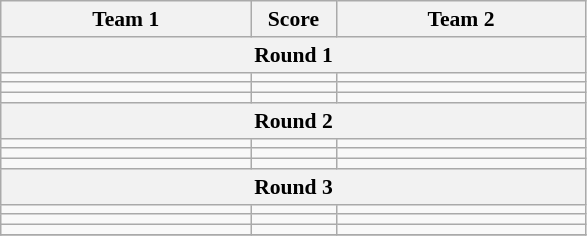<table class="wikitable" style="text-align: center; font-size:90% ">
<tr>
<th align="right" width="160">Team 1</th>
<th width="50">Score</th>
<th align="left" width="160">Team 2</th>
</tr>
<tr>
<th colspan=3>Round 1</th>
</tr>
<tr>
<td align=right></td>
<td align=center></td>
<td align=left></td>
</tr>
<tr>
<td align=right></td>
<td align=center></td>
<td align=left></td>
</tr>
<tr>
<td align=right></td>
<td align=center></td>
<td align=left></td>
</tr>
<tr>
<th colspan=3>Round 2</th>
</tr>
<tr>
<td align=right></td>
<td align=center></td>
<td align=left></td>
</tr>
<tr>
<td align=right></td>
<td align=center></td>
<td align=left></td>
</tr>
<tr>
<td align=right></td>
<td align=center></td>
<td align=left></td>
</tr>
<tr>
<th colspan=3>Round 3</th>
</tr>
<tr>
<td align=right></td>
<td align=center></td>
<td align=left></td>
</tr>
<tr>
<td align=right></td>
<td align=center></td>
<td align=left></td>
</tr>
<tr>
<td align=right></td>
<td align=center> </td>
<td align=left></td>
</tr>
<tr>
</tr>
</table>
